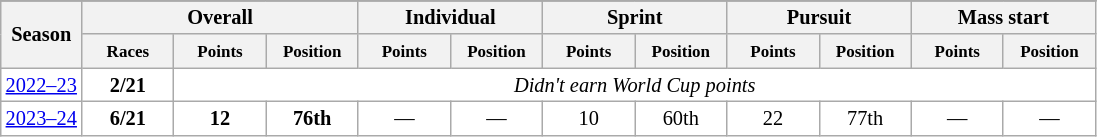<table class="wikitable" style="font-size:85%; text-align:center; border:grey solid 1px; border-collapse:collapse; background:#ffffff;">
<tr class="hintergrundfarbe5">
</tr>
<tr style="background:#efefef;">
<th colspan="1" rowspan="2" color:white; width:115px;">Season</th>
<th colspan="3" color:white; width:115px;">Overall</th>
<th colspan="2" color:white; width:115px;">Individual</th>
<th colspan="2" color:white; width:115px;">Sprint</th>
<th colspan="2" color:white; width:115px;">Pursuit</th>
<th colspan="2" color:white; width:115px;">Mass start</th>
</tr>
<tr>
<th style="width:55px;"><small>Races</small></th>
<th style="width:55px;"><small>Points</small></th>
<th style="width:55px;"><small>Position</small></th>
<th style="width:55px;"><small>Points</small></th>
<th style="width:55px;"><small>Position</small></th>
<th style="width:55px;"><small>Points</small></th>
<th style="width:55px;"><small>Position</small></th>
<th style="width:55px;"><small>Points</small></th>
<th style="width:55px;"><small>Position</small></th>
<th style="width:55px;"><small>Points</small></th>
<th style="width:55px;"><small>Position</small></th>
</tr>
<tr>
<td><a href='#'>2022–23</a></td>
<td><strong>2/21</strong></td>
<td colspan=10 rowspan=1 align=center><em>Didn't earn World Cup points</em></td>
</tr>
<tr>
<td><a href='#'>2023–24</a></td>
<td><strong>6/21</strong></td>
<td><strong>12</strong></td>
<td><strong>76th</strong></td>
<td>—</td>
<td>—</td>
<td>10</td>
<td>60th</td>
<td>22</td>
<td>77th</td>
<td>—</td>
<td>—</td>
</tr>
</table>
